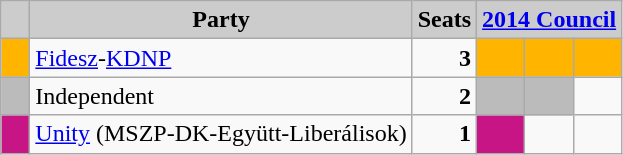<table class="wikitable">
<tr>
<th style="background:#ccc">   </th>
<th style="background:#ccc">Party</th>
<th style="background:#ccc">Seats</th>
<th style="background:#ccc" colspan="3"><a href='#'>2014 Council</a></th>
</tr>
<tr>
<td style="background-color: #FFB400"> </td>
<td><a href='#'>Fidesz</a>-<a href='#'>KDNP</a></td>
<td style="text-align: right"><strong>3</strong></td>
<td style="background-color: #FFB400"> </td>
<td style="background-color: #FFB400"> </td>
<td style="background-color: #FFB400"> </td>
</tr>
<tr>
<td style="background-color: #bbbbbb"> </td>
<td>Independent</td>
<td style="text-align: right"><strong>2</strong></td>
<td style="background-color: #bbbbbb"> </td>
<td style="background-color: #bbbbbb"> </td>
<td> </td>
</tr>
<tr>
<td style="background-color: #C71585"> </td>
<td><a href='#'>Unity</a> (MSZP-DK-Együtt-Liberálisok)</td>
<td style="text-align: right"><strong>1</strong></td>
<td style="background-color: #C71585"> </td>
<td> </td>
<td> </td>
</tr>
</table>
